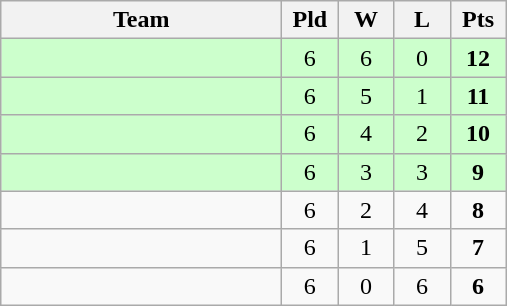<table class=wikitable style="text-align:center">
<tr>
<th width=180>Team</th>
<th width=30>Pld</th>
<th width=30>W</th>
<th width=30>L</th>
<th width=30>Pts</th>
</tr>
<tr align=center bgcolor="#ccffcc">
<td align="left"></td>
<td>6</td>
<td>6</td>
<td>0</td>
<td><strong>12</strong></td>
</tr>
<tr align=center bgcolor="#ccffcc">
<td align="left"></td>
<td>6</td>
<td>5</td>
<td>1</td>
<td><strong>11</strong></td>
</tr>
<tr align=center bgcolor="#ccffcc">
<td align="left"></td>
<td>6</td>
<td>4</td>
<td>2</td>
<td><strong>10</strong></td>
</tr>
<tr align=center bgcolor="#ccffcc">
<td align="left"></td>
<td>6</td>
<td>3</td>
<td>3</td>
<td><strong>9</strong></td>
</tr>
<tr>
<td align="left"></td>
<td>6</td>
<td>2</td>
<td>4</td>
<td><strong>8</strong></td>
</tr>
<tr>
<td align="left"></td>
<td>6</td>
<td>1</td>
<td>5</td>
<td><strong>7</strong></td>
</tr>
<tr>
<td align="left"></td>
<td>6</td>
<td>0</td>
<td>6</td>
<td><strong>6</strong></td>
</tr>
</table>
